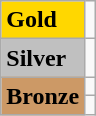<table class="wikitable">
<tr>
<td bgcolor="gold"><strong>Gold</strong></td>
<td></td>
</tr>
<tr>
<td bgcolor="silver"><strong>Silver</strong></td>
<td></td>
</tr>
<tr>
<td rowspan="2" bgcolor="#cc9966"><strong>Bronze</strong></td>
<td></td>
</tr>
<tr>
<td></td>
</tr>
</table>
